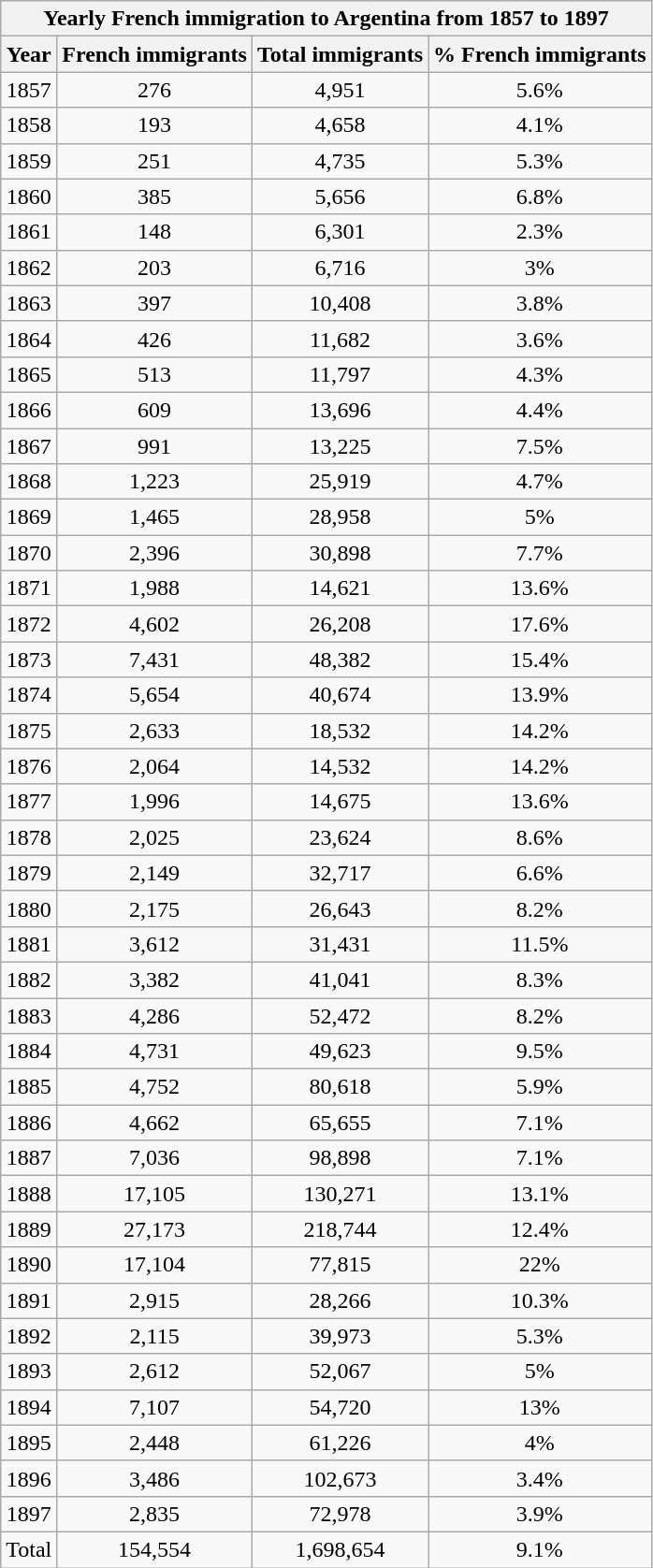<table class="wikitable" style="text-align:center;">
<tr>
<th colspan=5>Yearly French immigration to Argentina from 1857 to 1897</th>
</tr>
<tr>
<th>Year</th>
<th>French immigrants</th>
<th>Total immigrants</th>
<th>% French immigrants</th>
</tr>
<tr>
<td>1857</td>
<td>276</td>
<td>4,951</td>
<td>5.6%</td>
</tr>
<tr>
<td>1858</td>
<td>193</td>
<td>4,658</td>
<td>4.1%</td>
</tr>
<tr>
<td>1859</td>
<td>251</td>
<td>4,735</td>
<td>5.3%</td>
</tr>
<tr>
<td>1860</td>
<td>385</td>
<td>5,656</td>
<td>6.8%</td>
</tr>
<tr>
<td>1861</td>
<td>148</td>
<td>6,301</td>
<td>2.3%</td>
</tr>
<tr>
<td>1862</td>
<td>203</td>
<td>6,716</td>
<td>3%</td>
</tr>
<tr>
<td>1863</td>
<td>397</td>
<td>10,408</td>
<td>3.8%</td>
</tr>
<tr>
<td>1864</td>
<td>426</td>
<td>11,682</td>
<td>3.6%</td>
</tr>
<tr>
<td>1865</td>
<td>513</td>
<td>11,797</td>
<td>4.3%</td>
</tr>
<tr>
<td>1866</td>
<td>609</td>
<td>13,696</td>
<td>4.4%</td>
</tr>
<tr>
<td>1867</td>
<td>991</td>
<td>13,225</td>
<td>7.5%</td>
</tr>
<tr>
<td>1868</td>
<td>1,223</td>
<td>25,919</td>
<td>4.7%</td>
</tr>
<tr>
<td>1869</td>
<td>1,465</td>
<td>28,958</td>
<td>5%</td>
</tr>
<tr>
<td>1870</td>
<td>2,396</td>
<td>30,898</td>
<td>7.7%</td>
</tr>
<tr>
<td>1871</td>
<td>1,988</td>
<td>14,621</td>
<td>13.6%</td>
</tr>
<tr>
<td>1872</td>
<td>4,602</td>
<td>26,208</td>
<td>17.6%</td>
</tr>
<tr>
<td>1873</td>
<td>7,431</td>
<td>48,382</td>
<td>15.4%</td>
</tr>
<tr>
<td>1874</td>
<td>5,654</td>
<td>40,674</td>
<td>13.9%</td>
</tr>
<tr>
<td>1875</td>
<td>2,633</td>
<td>18,532</td>
<td>14.2%</td>
</tr>
<tr>
<td>1876</td>
<td>2,064</td>
<td>14,532</td>
<td>14.2%</td>
</tr>
<tr>
<td>1877</td>
<td>1,996</td>
<td>14,675</td>
<td>13.6%</td>
</tr>
<tr>
<td>1878</td>
<td>2,025</td>
<td>23,624</td>
<td>8.6%</td>
</tr>
<tr>
<td>1879</td>
<td>2,149</td>
<td>32,717</td>
<td>6.6%</td>
</tr>
<tr>
<td>1880</td>
<td>2,175</td>
<td>26,643</td>
<td>8.2%</td>
</tr>
<tr>
<td>1881</td>
<td>3,612</td>
<td>31,431</td>
<td>11.5%</td>
</tr>
<tr>
<td>1882</td>
<td>3,382</td>
<td>41,041</td>
<td>8.3%</td>
</tr>
<tr>
<td>1883</td>
<td>4,286</td>
<td>52,472</td>
<td>8.2%</td>
</tr>
<tr>
<td>1884</td>
<td>4,731</td>
<td>49,623</td>
<td>9.5%</td>
</tr>
<tr>
<td>1885</td>
<td>4,752</td>
<td>80,618</td>
<td>5.9%</td>
</tr>
<tr>
<td>1886</td>
<td>4,662</td>
<td>65,655</td>
<td>7.1%</td>
</tr>
<tr>
<td>1887</td>
<td>7,036</td>
<td>98,898</td>
<td>7.1%</td>
</tr>
<tr>
<td>1888</td>
<td>17,105</td>
<td>130,271</td>
<td>13.1%</td>
</tr>
<tr>
<td>1889</td>
<td>27,173</td>
<td>218,744</td>
<td>12.4%</td>
</tr>
<tr>
<td>1890</td>
<td>17,104</td>
<td>77,815</td>
<td>22%</td>
</tr>
<tr>
<td>1891</td>
<td>2,915</td>
<td>28,266</td>
<td>10.3%</td>
</tr>
<tr>
<td>1892</td>
<td>2,115</td>
<td>39,973</td>
<td>5.3%</td>
</tr>
<tr>
<td>1893</td>
<td>2,612</td>
<td>52,067</td>
<td>5%</td>
</tr>
<tr>
<td>1894</td>
<td>7,107</td>
<td>54,720</td>
<td>13%</td>
</tr>
<tr>
<td>1895</td>
<td>2,448</td>
<td>61,226</td>
<td>4%</td>
</tr>
<tr>
<td>1896</td>
<td>3,486</td>
<td>102,673</td>
<td>3.4%</td>
</tr>
<tr>
<td>1897</td>
<td>2,835</td>
<td>72,978</td>
<td>3.9%</td>
</tr>
<tr>
<td>Total</td>
<td>154,554</td>
<td>1,698,654</td>
<td>9.1%</td>
</tr>
</table>
